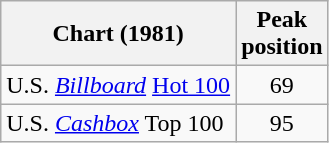<table class="wikitable">
<tr>
<th>Chart (1981)</th>
<th>Peak<br>position</th>
</tr>
<tr>
<td>U.S. <em><a href='#'>Billboard</a></em> <a href='#'>Hot 100</a></td>
<td style="text-align:center;">69</td>
</tr>
<tr>
<td>U.S. <em><a href='#'>Cashbox</a></em> Top 100</td>
<td style="text-align:center;">95</td>
</tr>
</table>
